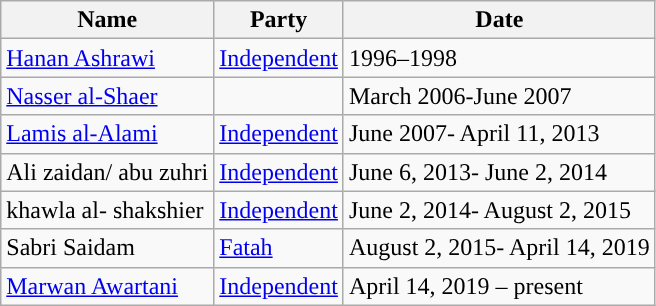<table class="wikitable">
<tr>
<th>Name</th>
<th>Party</th>
<th>Date</th>
</tr>
<tr>
<td><a href='#'>Hanan Ashrawi</a></td>
<td style="background:"><a href='#'>Independent</a></td>
<td>1996–1998</td>
</tr>
<tr>
<td><a href='#'>Nasser al-Shaer</a></td>
<td style="background:"><a href='#'></a></td>
<td>March 2006-June 2007</td>
</tr>
<tr>
<td><a href='#'>Lamis al-Alami</a></td>
<td style="background:"><a href='#'>Independent</a></td>
<td>June 2007- April 11, 2013</td>
</tr>
<tr>
<td>Ali zaidan/ abu zuhri</td>
<td style="background:"><a href='#'>Independent</a></td>
<td>June 6, 2013- June 2, 2014</td>
</tr>
<tr>
<td>khawla al- shakshier</td>
<td style="background:"><a href='#'>Independent</a></td>
<td>June 2, 2014- August 2, 2015</td>
</tr>
<tr>
<td>Sabri Saidam</td>
<td style="background:"><a href='#'>Fatah</a></td>
<td>August 2, 2015- April 14, 2019 </td>
</tr>
<tr>
<td><a href='#'>Marwan Awartani</a></td>
<td style="background:"><a href='#'>Independent</a></td>
<td>April 14, 2019 – present</td>
</tr>
</table>
